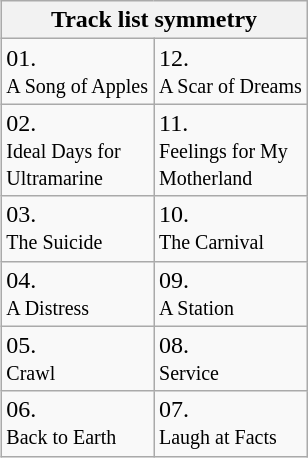<table class="wikitable" style="float:right; clear:left;">
<tr>
<th colspan="2">Track list symmetry</th>
</tr>
<tr>
<td>01. <br><small>A Song of Apples</small></td>
<td>12. <br><small>A Scar of Dreams</small></td>
</tr>
<tr>
<td>02. <br><small>Ideal Days for<br>Ultramarine</small></td>
<td>11. <br><small>Feelings for My<br>Motherland</small></td>
</tr>
<tr>
<td>03. <br><small>The Suicide</small></td>
<td>10. <br><small>The Carnival</small></td>
</tr>
<tr>
<td>04. <br><small>A Distress</small></td>
<td>09. <br><small>A Station</small></td>
</tr>
<tr>
<td>05. <br><small>Crawl</small></td>
<td>08. <br><small>Service</small></td>
</tr>
<tr>
<td>06. <br><small>Back to Earth</small></td>
<td>07. <br><small>Laugh at Facts</small></td>
</tr>
</table>
